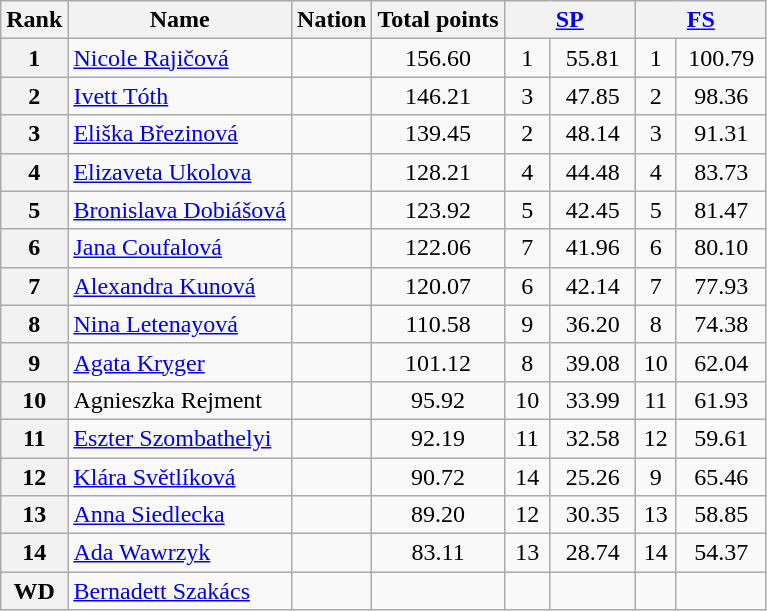<table class="wikitable sortable">
<tr>
<th>Rank</th>
<th>Name</th>
<th>Nation</th>
<th>Total points</th>
<th colspan=2 width=80px><a href='#'>SP</a></th>
<th colspan=2 width=80px><a href='#'>FS</a></th>
</tr>
<tr>
<th>1</th>
<td><a href='#'>Nicole Rajičová</a></td>
<td></td>
<td align=center>156.60</td>
<td align=center>1</td>
<td align=center>55.81</td>
<td align=center>1</td>
<td align=center>100.79</td>
</tr>
<tr>
<th>2</th>
<td><a href='#'>Ivett Tóth</a></td>
<td></td>
<td align=center>146.21</td>
<td align=center>3</td>
<td align=center>47.85</td>
<td align=center>2</td>
<td align=center>98.36</td>
</tr>
<tr>
<th>3</th>
<td><a href='#'>Eliška Březinová</a></td>
<td></td>
<td align=center>139.45</td>
<td align=center>2</td>
<td align=center>48.14</td>
<td align=center>3</td>
<td align=center>91.31</td>
</tr>
<tr>
<th>4</th>
<td><a href='#'>Elizaveta Ukolova</a></td>
<td></td>
<td align=center>128.21</td>
<td align=center>4</td>
<td align=center>44.48</td>
<td align=center>4</td>
<td align=center>83.73</td>
</tr>
<tr>
<th>5</th>
<td><a href='#'>Bronislava Dobiášová</a></td>
<td></td>
<td align=center>123.92</td>
<td align=center>5</td>
<td align=center>42.45</td>
<td align=center>5</td>
<td align=center>81.47</td>
</tr>
<tr>
<th>6</th>
<td><a href='#'>Jana Coufalová</a></td>
<td></td>
<td align=center>122.06</td>
<td align=center>7</td>
<td align=center>41.96</td>
<td align=center>6</td>
<td align=center>80.10</td>
</tr>
<tr>
<th>7</th>
<td><a href='#'>Alexandra Kunová</a></td>
<td></td>
<td align=center>120.07</td>
<td align=center>6</td>
<td align=center>42.14</td>
<td align=center>7</td>
<td align=center>77.93</td>
</tr>
<tr>
<th>8</th>
<td><a href='#'>Nina Letenayová</a></td>
<td></td>
<td align=center>110.58</td>
<td align=center>9</td>
<td align=center>36.20</td>
<td align=center>8</td>
<td align=center>74.38</td>
</tr>
<tr>
<th>9</th>
<td><a href='#'>Agata Kryger</a></td>
<td></td>
<td align=center>101.12</td>
<td align=center>8</td>
<td align=center>39.08</td>
<td align=center>10</td>
<td align=center>62.04</td>
</tr>
<tr>
<th>10</th>
<td>Agnieszka Rejment</td>
<td></td>
<td align=center>95.92</td>
<td align=center>10</td>
<td align=center>33.99</td>
<td align=center>11</td>
<td align=center>61.93</td>
</tr>
<tr>
<th>11</th>
<td><a href='#'>Eszter Szombathelyi</a></td>
<td></td>
<td align=center>92.19</td>
<td align=center>11</td>
<td align=center>32.58</td>
<td align=center>12</td>
<td align=center>59.61</td>
</tr>
<tr>
<th>12</th>
<td><a href='#'>Klára Světlíková</a></td>
<td></td>
<td align=center>90.72</td>
<td align=center>14</td>
<td align=center>25.26</td>
<td align=center>9</td>
<td align=center>65.46</td>
</tr>
<tr>
<th>13</th>
<td><a href='#'>Anna Siedlecka</a></td>
<td></td>
<td align=center>89.20</td>
<td align=center>12</td>
<td align=center>30.35</td>
<td align=center>13</td>
<td align=center>58.85</td>
</tr>
<tr>
<th>14</th>
<td><a href='#'>Ada Wawrzyk</a></td>
<td></td>
<td align=center>83.11</td>
<td align=center>13</td>
<td align=center>28.74</td>
<td align=center>14</td>
<td align=center>54.37</td>
</tr>
<tr>
<th>WD</th>
<td><a href='#'>Bernadett Szakács</a></td>
<td></td>
<td></td>
<td></td>
<td></td>
<td></td>
<td></td>
</tr>
</table>
